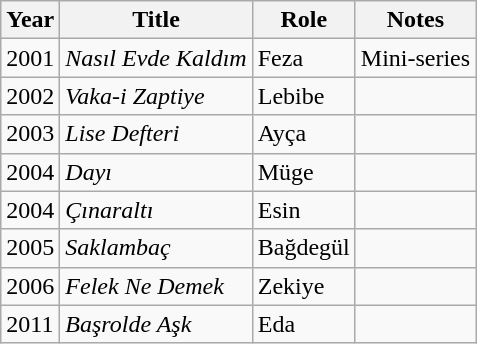<table class = "wikitable sortable">
<tr>
<th>Year</th>
<th>Title</th>
<th>Role</th>
<th>Notes</th>
</tr>
<tr>
<td>2001</td>
<td><em>Nasıl Evde Kaldım</em></td>
<td>Feza</td>
<td>Mini-series</td>
</tr>
<tr>
<td>2002</td>
<td><em>Vaka-i Zaptiye</em></td>
<td>Lebibe</td>
<td></td>
</tr>
<tr>
<td>2003</td>
<td><em>Lise Defteri</em></td>
<td>Ayça</td>
<td></td>
</tr>
<tr>
<td>2004</td>
<td><em>Dayı</em></td>
<td>Müge</td>
<td></td>
</tr>
<tr>
<td>2004</td>
<td><em>Çınaraltı</em></td>
<td>Esin</td>
<td></td>
</tr>
<tr>
<td>2005</td>
<td><em>Saklambaç</em></td>
<td>Bağdegül</td>
<td></td>
</tr>
<tr>
<td>2006</td>
<td><em>Felek Ne Demek</em></td>
<td>Zekiye</td>
<td></td>
</tr>
<tr>
<td>2011</td>
<td><em>Başrolde Aşk</em></td>
<td>Eda</td>
<td></td>
</tr>
</table>
